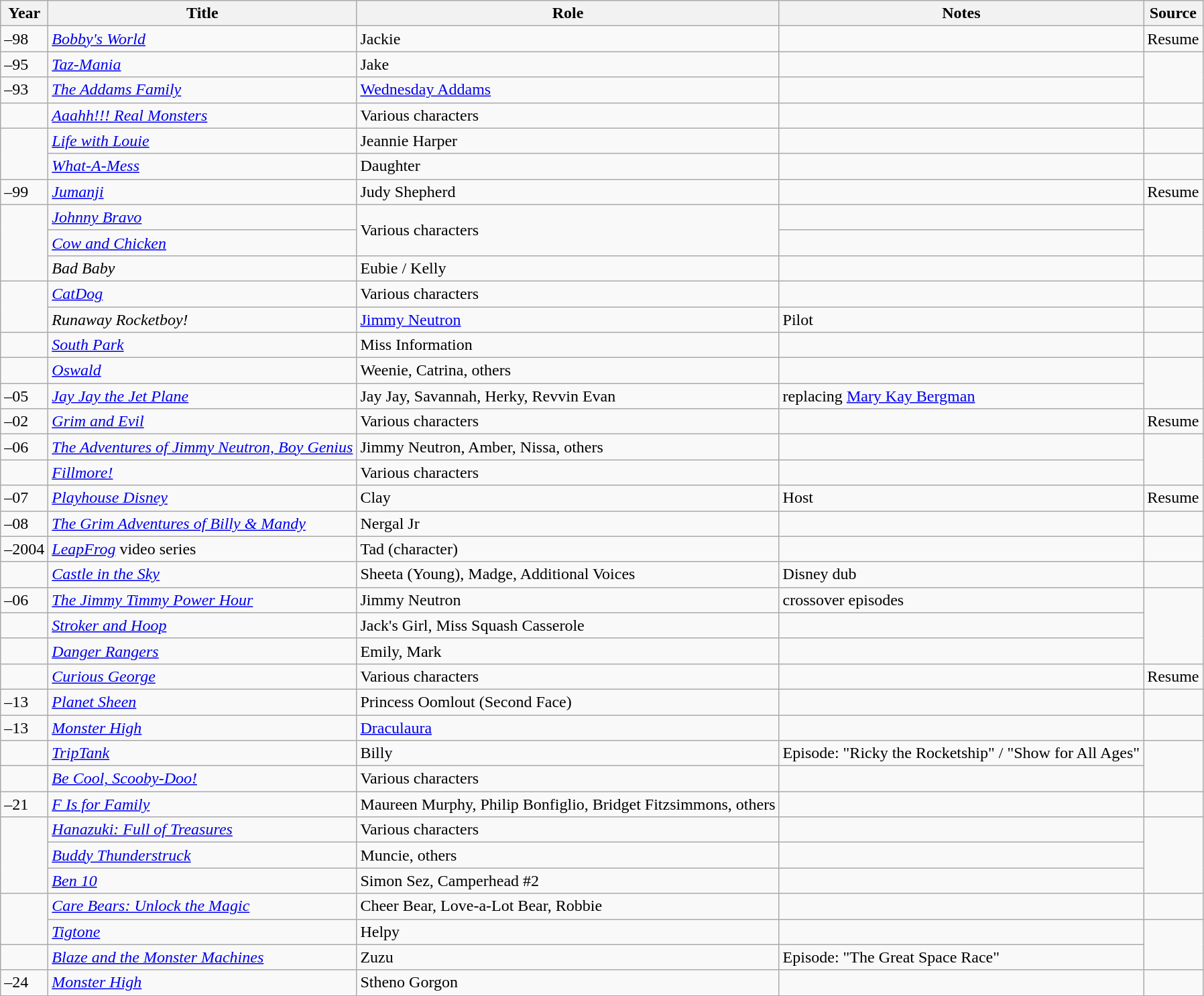<table class="wikitable sortable plainrowheaders">
<tr>
<th>Year</th>
<th>Title</th>
<th>Role</th>
<th class="unsortable">Notes</th>
<th class="unsortable">Source</th>
</tr>
<tr>
<td>–98</td>
<td><em><a href='#'>Bobby's World</a></em></td>
<td>Jackie</td>
<td></td>
<td>Resume</td>
</tr>
<tr>
<td>–95</td>
<td><em><a href='#'>Taz-Mania</a></em></td>
<td>Jake</td>
<td></td>
<td rowspan="2"></td>
</tr>
<tr>
<td>–93</td>
<td><em><a href='#'>The Addams Family</a></em></td>
<td><a href='#'>Wednesday Addams</a></td>
<td></td>
</tr>
<tr>
<td></td>
<td><em><a href='#'>Aaahh!!! Real Monsters</a></em></td>
<td>Various characters</td>
<td></td>
<td></td>
</tr>
<tr>
<td rowspan="2"></td>
<td><em><a href='#'>Life with Louie</a></em></td>
<td>Jeannie Harper</td>
<td></td>
<td></td>
</tr>
<tr>
<td><em><a href='#'>What-A-Mess</a></em></td>
<td>Daughter</td>
<td></td>
<td></td>
</tr>
<tr>
<td>–99</td>
<td><em><a href='#'>Jumanji</a></em></td>
<td>Judy Shepherd</td>
<td></td>
<td>Resume </td>
</tr>
<tr>
<td rowspan="3"></td>
<td><em><a href='#'>Johnny Bravo</a></em></td>
<td rowspan="2">Various characters</td>
<td></td>
<td rowspan="2"></td>
</tr>
<tr>
<td><em><a href='#'>Cow and Chicken</a></em></td>
<td></td>
</tr>
<tr>
<td><em>Bad Baby</em></td>
<td>Eubie / Kelly</td>
<td></td>
<td></td>
</tr>
<tr>
<td rowspan="2"></td>
<td><em><a href='#'>CatDog</a></em></td>
<td>Various characters</td>
<td></td>
<td></td>
</tr>
<tr>
<td><em>Runaway Rocketboy!</em></td>
<td><a href='#'>Jimmy Neutron</a></td>
<td>Pilot</td>
<td></td>
</tr>
<tr>
<td></td>
<td><em><a href='#'>South Park</a></em></td>
<td>Miss Information</td>
<td></td>
<td></td>
</tr>
<tr>
<td></td>
<td><em><a href='#'>Oswald</a></em></td>
<td>Weenie, Catrina, others</td>
<td></td>
<td rowspan="2"></td>
</tr>
<tr>
<td>–05</td>
<td><em> <a href='#'>Jay Jay the Jet Plane</a></em></td>
<td>Jay Jay, Savannah, Herky, Revvin Evan</td>
<td>replacing <a href='#'>Mary Kay Bergman</a></td>
</tr>
<tr>
<td>–02</td>
<td><em><a href='#'>Grim and Evil</a></em></td>
<td>Various characters</td>
<td></td>
<td>Resume </td>
</tr>
<tr>
<td>–06</td>
<td><em><a href='#'>The Adventures of Jimmy Neutron, Boy Genius</a></em></td>
<td>Jimmy Neutron, Amber, Nissa, others</td>
<td></td>
<td rowspan="2"></td>
</tr>
<tr>
<td></td>
<td><em><a href='#'>Fillmore!</a></em></td>
<td>Various characters</td>
<td></td>
</tr>
<tr>
<td>–07</td>
<td><em><a href='#'>Playhouse Disney</a></em></td>
<td>Clay</td>
<td>Host</td>
<td>Resume </td>
</tr>
<tr>
<td>–08</td>
<td><em><a href='#'>The Grim Adventures of Billy & Mandy</a></em></td>
<td>Nergal Jr</td>
<td></td>
<td></td>
</tr>
<tr>
<td>–2004</td>
<td><em><a href='#'>LeapFrog</a></em> video series</td>
<td>Tad (character)</td>
<td></td>
</tr>
<tr>
<td></td>
<td><em><a href='#'>Castle in the Sky</a></em></td>
<td>Sheeta (Young), Madge, Additional Voices</td>
<td>Disney dub</td>
<td></td>
</tr>
<tr>
<td>–06</td>
<td><em><a href='#'>The Jimmy Timmy Power Hour</a></em></td>
<td>Jimmy Neutron</td>
<td>crossover episodes</td>
<td rowspan="3"></td>
</tr>
<tr>
<td></td>
<td><em><a href='#'>Stroker and Hoop</a></em></td>
<td>Jack's Girl, Miss Squash Casserole</td>
<td></td>
</tr>
<tr>
<td></td>
<td><em><a href='#'>Danger Rangers</a></em></td>
<td>Emily, Mark</td>
<td></td>
</tr>
<tr>
<td></td>
<td><em><a href='#'>Curious George</a></em></td>
<td>Various characters</td>
<td></td>
<td>Resume </td>
</tr>
<tr>
<td>–13</td>
<td><em><a href='#'>Planet Sheen</a></em></td>
<td>Princess Oomlout (Second Face)</td>
<td></td>
<td></td>
</tr>
<tr>
<td>–13</td>
<td><em><a href='#'>Monster High</a></em></td>
<td><a href='#'>Draculaura</a></td>
<td></td>
<td></td>
</tr>
<tr>
<td></td>
<td><em><a href='#'>TripTank</a></em></td>
<td>Billy</td>
<td>Episode: "Ricky the Rocketship" / "Show for All Ages"</td>
<td rowspan="2"></td>
</tr>
<tr>
<td></td>
<td><em><a href='#'>Be Cool, Scooby-Doo!</a></em></td>
<td>Various characters</td>
<td></td>
</tr>
<tr>
<td>–21</td>
<td><em><a href='#'>F Is for Family</a></em></td>
<td>Maureen Murphy, Philip Bonfiglio, Bridget Fitzsimmons, others</td>
<td></td>
<td></td>
</tr>
<tr>
<td rowspan="3"></td>
<td><em><a href='#'>Hanazuki: Full of Treasures</a></em></td>
<td>Various characters</td>
<td></td>
<td rowspan="3"></td>
</tr>
<tr>
<td><em><a href='#'>Buddy Thunderstruck</a></em></td>
<td>Muncie, others</td>
<td></td>
</tr>
<tr>
<td><em><a href='#'>Ben 10</a></em></td>
<td>Simon Sez, Camperhead #2</td>
<td></td>
</tr>
<tr>
<td rowspan="2"></td>
<td><em><a href='#'>Care Bears: Unlock the Magic</a></em></td>
<td>Cheer Bear, Love-a-Lot Bear, Robbie</td>
<td></td>
<td></td>
</tr>
<tr>
<td><em><a href='#'>Tigtone</a></em></td>
<td>Helpy</td>
<td></td>
<td rowspan="2"></td>
</tr>
<tr>
<td></td>
<td><em><a href='#'>Blaze and the Monster Machines</a></em></td>
<td>Zuzu</td>
<td>Episode: "The Great Space Race"</td>
</tr>
<tr>
<td>–24</td>
<td><em><a href='#'>Monster High</a></em></td>
<td>Stheno Gorgon</td>
<td></td>
</tr>
</table>
